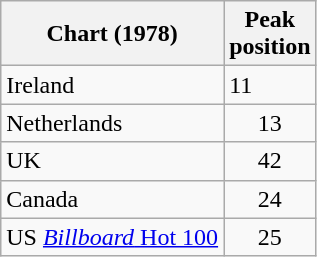<table class="wikitable sortable">
<tr>
<th align="left">Chart (1978)</th>
<th align="left">Peak<br>position</th>
</tr>
<tr>
<td>Ireland</td>
<td>11</td>
</tr>
<tr>
<td align="left">Netherlands</td>
<td style="text-align:center;">13</td>
</tr>
<tr>
<td align="left">UK</td>
<td style="text-align:center;">42</td>
</tr>
<tr>
<td align="left">Canada</td>
<td style="text-align:center;">24</td>
</tr>
<tr>
<td align="left">US <a href='#'><em>Billboard</em> Hot 100</a></td>
<td style="text-align:center;">25</td>
</tr>
</table>
